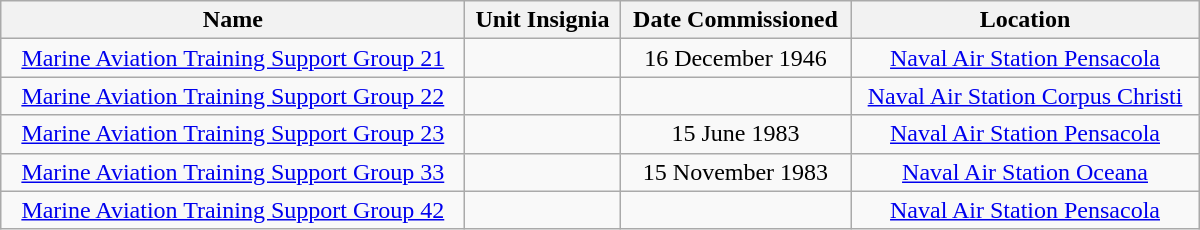<table class="wikitable" width="800" style="text-align:center;">
<tr>
<th>Name</th>
<th>Unit Insignia</th>
<th>Date Commissioned</th>
<th>Location</th>
</tr>
<tr>
<td><a href='#'>Marine Aviation Training Support Group 21</a></td>
<td></td>
<td>16 December 1946 </td>
<td><a href='#'>Naval Air Station Pensacola</a></td>
</tr>
<tr>
<td><a href='#'>Marine Aviation Training Support Group 22</a></td>
<td></td>
<td></td>
<td><a href='#'>Naval Air Station Corpus Christi</a></td>
</tr>
<tr>
<td><a href='#'>Marine Aviation Training Support Group 23</a></td>
<td></td>
<td>15 June 1983 </td>
<td><a href='#'>Naval Air Station Pensacola</a></td>
</tr>
<tr>
<td><a href='#'>Marine Aviation Training Support Group 33</a></td>
<td></td>
<td>15 November 1983 </td>
<td><a href='#'>Naval Air Station Oceana</a></td>
</tr>
<tr>
<td><a href='#'>Marine Aviation Training Support Group 42</a></td>
<td></td>
<td></td>
<td><a href='#'>Naval Air Station Pensacola</a></td>
</tr>
</table>
